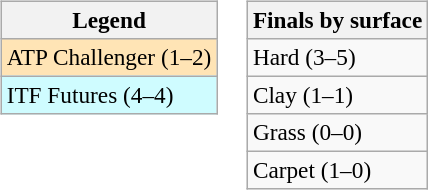<table>
<tr valign=top>
<td><br><table class=wikitable style=font-size:97%>
<tr>
<th>Legend</th>
</tr>
<tr bgcolor=moccasin>
<td>ATP Challenger (1–2)</td>
</tr>
<tr bgcolor=cffcff>
<td>ITF Futures (4–4)</td>
</tr>
</table>
</td>
<td><br><table class=wikitable style=font-size:97%>
<tr>
<th>Finals by surface</th>
</tr>
<tr>
<td>Hard (3–5)</td>
</tr>
<tr>
<td>Clay (1–1)</td>
</tr>
<tr>
<td>Grass (0–0)</td>
</tr>
<tr>
<td>Carpet (1–0)</td>
</tr>
</table>
</td>
</tr>
</table>
